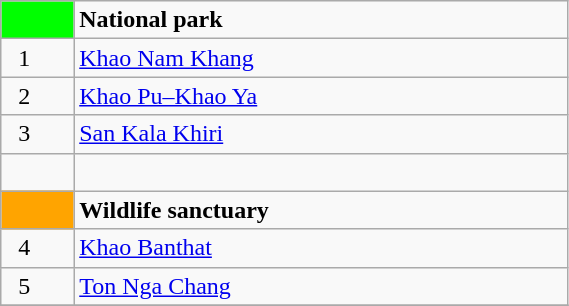<table class= "wikitable" style= "width:30%; display:inline-table;">
<tr>
<td style="width:3%; background:#00FF00;"> </td>
<td style="width:27%;"><strong>National park</strong></td>
</tr>
<tr>
<td>  1</td>
<td><a href='#'>Khao Nam Khang</a></td>
</tr>
<tr>
<td>  2</td>
<td><a href='#'>Khao Pu–Khao Ya</a></td>
</tr>
<tr>
<td>  3</td>
<td><a href='#'>San Kala Khiri</a></td>
</tr>
<tr>
<td> </td>
<td> </td>
</tr>
<tr>
<td style="width=3%; background:#FFA400;"> </td>
<td style="width=27%;"><strong>Wildlife sanctuary</strong></td>
</tr>
<tr>
<td>  4</td>
<td><a href='#'>Khao Banthat</a></td>
</tr>
<tr>
<td>  5</td>
<td><a href='#'>Ton Nga Chang</a></td>
</tr>
<tr>
</tr>
</table>
